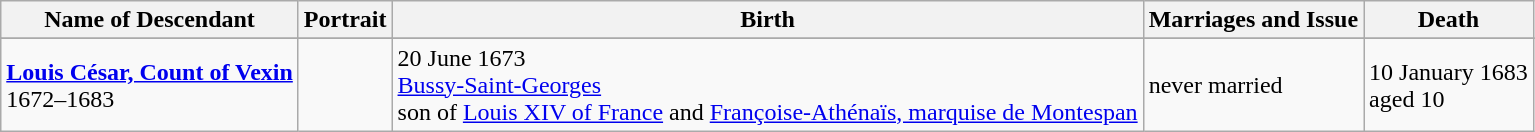<table class="wikitable">
<tr ->
<th>Name of Descendant</th>
<th>Portrait</th>
<th>Birth</th>
<th>Marriages and Issue</th>
<th>Death</th>
</tr>
<tr ->
</tr>
<tr>
<td><strong><a href='#'>Louis César, Count of Vexin</a></strong><br>1672–1683</td>
<td></td>
<td>20 June 1673<br><a href='#'>Bussy-Saint-Georges</a><br>son of <a href='#'>Louis XIV of France</a> and <a href='#'>Françoise-Athénaïs, marquise de Montespan</a></td>
<td>never married</td>
<td>10 January 1683<br>aged 10</td>
</tr>
</table>
